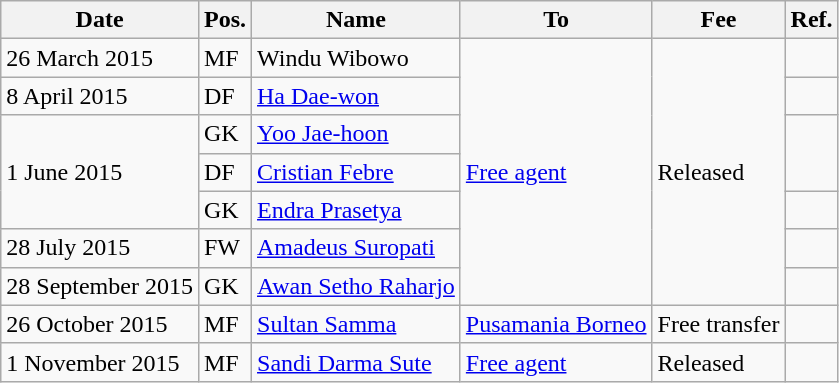<table class="wikitable">
<tr>
<th>Date</th>
<th>Pos.</th>
<th>Name</th>
<th>To</th>
<th>Fee</th>
<th>Ref.</th>
</tr>
<tr>
<td>26 March 2015</td>
<td>MF</td>
<td> Windu Wibowo</td>
<td rowspan="7"><a href='#'>Free agent</a></td>
<td rowspan="7">Released</td>
<td></td>
</tr>
<tr>
<td>8 April 2015</td>
<td>DF</td>
<td> <a href='#'>Ha Dae-won</a></td>
<td></td>
</tr>
<tr>
<td rowspan="3">1 June 2015</td>
<td>GK</td>
<td> <a href='#'>Yoo Jae-hoon</a></td>
<td rowspan="2"></td>
</tr>
<tr>
<td>DF</td>
<td> <a href='#'>Cristian Febre</a></td>
</tr>
<tr>
<td>GK</td>
<td> <a href='#'>Endra Prasetya</a></td>
<td></td>
</tr>
<tr>
<td>28 July 2015</td>
<td>FW</td>
<td> <a href='#'>Amadeus Suropati</a></td>
<td></td>
</tr>
<tr>
<td>28 September 2015</td>
<td>GK</td>
<td> <a href='#'>Awan Setho Raharjo</a></td>
<td></td>
</tr>
<tr>
<td>26 October 2015</td>
<td>MF</td>
<td> <a href='#'>Sultan Samma</a></td>
<td><a href='#'>Pusamania Borneo</a></td>
<td>Free transfer</td>
<td></td>
</tr>
<tr>
<td>1 November 2015</td>
<td>MF</td>
<td> <a href='#'>Sandi Darma Sute</a></td>
<td><a href='#'>Free agent</a></td>
<td>Released</td>
<td></td>
</tr>
</table>
